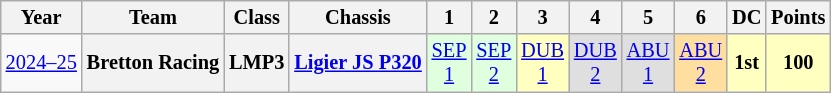<table class="wikitable" style="text-align:center; font-size:85%">
<tr>
<th>Year</th>
<th>Team</th>
<th>Class</th>
<th>Chassis</th>
<th>1</th>
<th>2</th>
<th>3</th>
<th>4</th>
<th>5</th>
<th>6</th>
<th>DC</th>
<th>Points</th>
</tr>
<tr>
<td><a href='#'>2024–25</a></td>
<th>Bretton Racing</th>
<th>LMP3</th>
<th><a href='#'>Ligier JS P320</a></th>
<td style="background:#dfffdf;"><a href='#'>SEP<br>1</a><br></td>
<td style="background:#dfffdf;"><a href='#'>SEP<br>2</a><br></td>
<td style="background:#ffffbf;"><a href='#'>DUB<br>1</a><br></td>
<td style="background:#dfdfdf;"><a href='#'>DUB<br>2</a><br></td>
<td style="background:#dfdfdf;"><a href='#'>ABU<br>1</a><br></td>
<td style="background:#ffdf9f;"><a href='#'>ABU<br>2</a><br></td>
<th style="background:#ffffbf;">1st</th>
<th style="background:#ffffbf;">100</th>
</tr>
</table>
